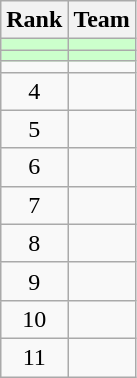<table class="wikitable" style="text-align: center">
<tr>
<th>Rank</th>
<th>Team</th>
</tr>
<tr bgcolor=#ccffcc>
<td></td>
<td align=left></td>
</tr>
<tr bgcolor=#ccffcc>
<td></td>
<td align=left></td>
</tr>
<tr>
<td></td>
<td align=left></td>
</tr>
<tr>
<td>4</td>
<td align=left></td>
</tr>
<tr>
<td>5</td>
<td align=left></td>
</tr>
<tr>
<td>6</td>
<td align=left></td>
</tr>
<tr>
<td>7</td>
<td align=left></td>
</tr>
<tr>
<td>8</td>
<td align=left></td>
</tr>
<tr>
<td>9</td>
<td align=left></td>
</tr>
<tr>
<td>10</td>
<td align=left></td>
</tr>
<tr>
<td>11</td>
<td align=left></td>
</tr>
</table>
